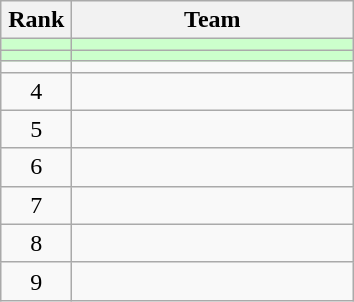<table class="wikitable" style="text-align: center;">
<tr>
<th width=40>Rank</th>
<th width=180>Team</th>
</tr>
<tr bgcolor=#CCFFCC>
<td></td>
<td align="left"></td>
</tr>
<tr bgcolor=#CCFFCC>
<td></td>
<td align="left"></td>
</tr>
<tr>
<td></td>
<td align="left"></td>
</tr>
<tr>
<td>4</td>
<td align="left"></td>
</tr>
<tr>
<td>5</td>
<td align="left"></td>
</tr>
<tr>
<td>6</td>
<td align="left"></td>
</tr>
<tr>
<td>7</td>
<td align="left"></td>
</tr>
<tr>
<td>8</td>
<td align="left"></td>
</tr>
<tr>
<td>9</td>
<td align="left"></td>
</tr>
</table>
